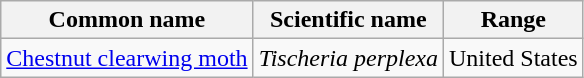<table class="wikitable">
<tr>
<th>Common name</th>
<th>Scientific name</th>
<th>Range</th>
</tr>
<tr>
<td><a href='#'>Chestnut clearwing moth</a></td>
<td><em>Tischeria perplexa</em></td>
<td>United States</td>
</tr>
</table>
